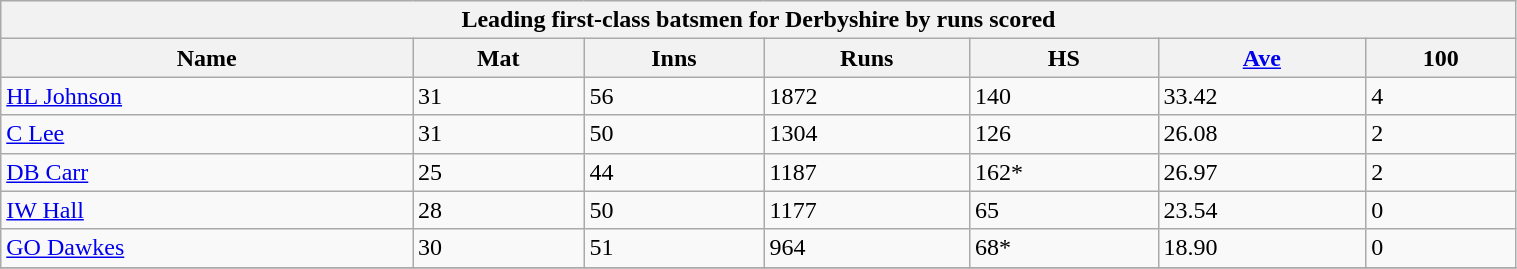<table class="wikitable" width="80%">
<tr bgcolor="#efefef">
<th colspan=7>Leading first-class batsmen for Derbyshire by runs scored</th>
</tr>
<tr bgcolor="#efefef">
<th>Name</th>
<th>Mat</th>
<th>Inns</th>
<th>Runs</th>
<th>HS</th>
<th><a href='#'>Ave</a></th>
<th>100</th>
</tr>
<tr>
<td><a href='#'>HL Johnson</a></td>
<td>31</td>
<td>56</td>
<td>1872</td>
<td>140</td>
<td>33.42</td>
<td>4</td>
</tr>
<tr>
<td><a href='#'>C Lee</a></td>
<td>31</td>
<td>50</td>
<td>1304</td>
<td>126</td>
<td>26.08</td>
<td>2</td>
</tr>
<tr>
<td><a href='#'>DB Carr</a></td>
<td>25</td>
<td>44</td>
<td>1187</td>
<td>162*</td>
<td>26.97</td>
<td>2</td>
</tr>
<tr>
<td><a href='#'>IW Hall</a></td>
<td>28</td>
<td>50</td>
<td>1177</td>
<td>65</td>
<td>23.54</td>
<td>0</td>
</tr>
<tr>
<td><a href='#'>GO Dawkes</a></td>
<td>30</td>
<td>51</td>
<td>964</td>
<td>68*</td>
<td>18.90</td>
<td>0</td>
</tr>
<tr>
</tr>
</table>
